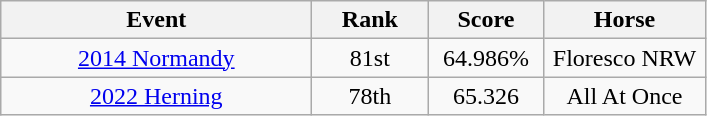<table class="wikitable" style="text-align: center;">
<tr ">
<th style="width:200px;">Event</th>
<th style="width:70px;">Rank</th>
<th style="width:70px;">Score</th>
<th style="width:100px;">Horse</th>
</tr>
<tr>
<td> <a href='#'>2014 Normandy</a></td>
<td>81st</td>
<td>64.986%</td>
<td>Floresco NRW</td>
</tr>
<tr>
<td> <a href='#'>2022 Herning</a></td>
<td>78th</td>
<td>65.326</td>
<td>All At Once</td>
</tr>
</table>
